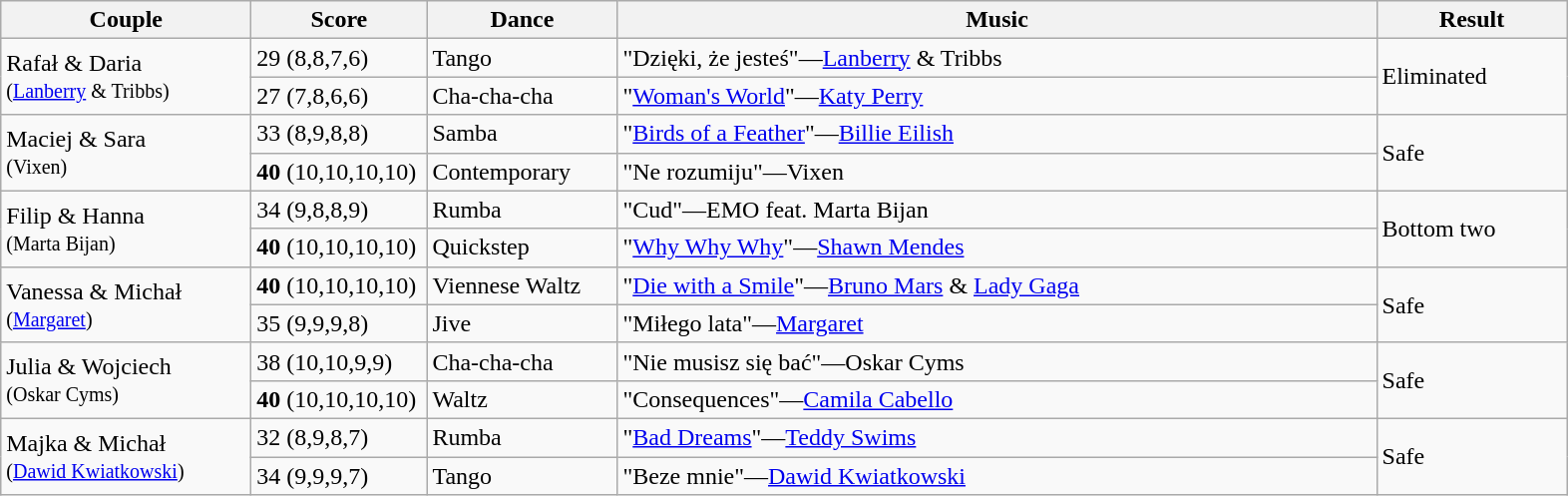<table class="wikitable">
<tr>
<th style="width:160px;">Couple</th>
<th style="width:110px;">Score</th>
<th style="width:120px;">Dance</th>
<th style="width:500px;">Music</th>
<th style="width:120px;">Result</th>
</tr>
<tr>
<td rowspan="2">Rafał & Daria<br><small>(<a href='#'>Lanberry</a> & Tribbs)</small></td>
<td>29 (8,8,7,6)</td>
<td>Tango</td>
<td>"Dzięki, że jesteś"—<a href='#'>Lanberry</a> & Tribbs</td>
<td rowspan="2">Eliminated</td>
</tr>
<tr>
<td>27 (7,8,6,6)</td>
<td>Cha-cha-cha</td>
<td>"<a href='#'>Woman's World</a>"—<a href='#'>Katy Perry</a></td>
</tr>
<tr>
<td rowspan="2">Maciej & Sara<br><small>(Vixen)</small></td>
<td>33 (8,9,8,8)</td>
<td>Samba</td>
<td>"<a href='#'>Birds of a Feather</a>"—<a href='#'>Billie Eilish</a></td>
<td rowspan="2">Safe</td>
</tr>
<tr>
<td><strong>40</strong> (10,10,10,10)</td>
<td>Contemporary</td>
<td>"Ne rozumiju"—Vixen</td>
</tr>
<tr>
<td rowspan="2">Filip & Hanna<br><small>(Marta Bijan)</small></td>
<td>34 (9,8,8,9)</td>
<td>Rumba</td>
<td>"Cud"—EMO feat. Marta Bijan</td>
<td rowspan="2">Bottom two</td>
</tr>
<tr>
<td><strong>40</strong> (10,10,10,10)</td>
<td>Quickstep</td>
<td>"<a href='#'>Why Why Why</a>"—<a href='#'>Shawn Mendes</a></td>
</tr>
<tr>
<td rowspan="2">Vanessa & Michał<br><small>(<a href='#'>Margaret</a>)</small></td>
<td><strong>40</strong> (10,10,10,10)</td>
<td>Viennese Waltz</td>
<td>"<a href='#'>Die with a Smile</a>"—<a href='#'>Bruno Mars</a> & <a href='#'>Lady Gaga</a></td>
<td rowspan="2">Safe</td>
</tr>
<tr>
<td>35 (9,9,9,8)</td>
<td>Jive</td>
<td>"Miłego lata"—<a href='#'>Margaret</a></td>
</tr>
<tr>
<td rowspan="2">Julia & Wojciech<br><small>(Oskar Cyms)</small></td>
<td>38 (10,10,9,9)</td>
<td>Cha-cha-cha</td>
<td>"Nie musisz się bać"—Oskar Cyms</td>
<td rowspan="2">Safe</td>
</tr>
<tr>
<td><strong>40</strong> (10,10,10,10)</td>
<td>Waltz</td>
<td>"Consequences"—<a href='#'>Camila Cabello</a></td>
</tr>
<tr>
<td rowspan="2">Majka & Michał<br><small>(<a href='#'>Dawid Kwiatkowski</a>)</small></td>
<td>32 (8,9,8,7)</td>
<td>Rumba</td>
<td>"<a href='#'>Bad Dreams</a>"—<a href='#'>Teddy Swims</a></td>
<td rowspan="2">Safe</td>
</tr>
<tr>
<td>34 (9,9,9,7)</td>
<td>Tango</td>
<td>"Beze mnie"—<a href='#'>Dawid Kwiatkowski</a></td>
</tr>
</table>
